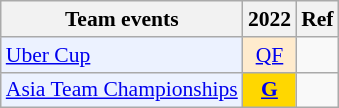<table class="wikitable" style="font-size: 90%; text-align:center">
<tr>
<th>Team events</th>
<th>2022</th>
<th>Ref</th>
</tr>
<tr>
<td bgcolor="#ECF2FF"; align="left"><a href='#'>Uber Cup</a></td>
<td bgcolor=FFEBCD><a href='#'>QF</a></td>
</tr>
<tr>
<td bgcolor="#ECF2FF"; align="left"><a href='#'>Asia Team Championships</a></td>
<td bgcolor=gold><a href='#'><strong>G</strong></a></td>
<td></td>
</tr>
</table>
